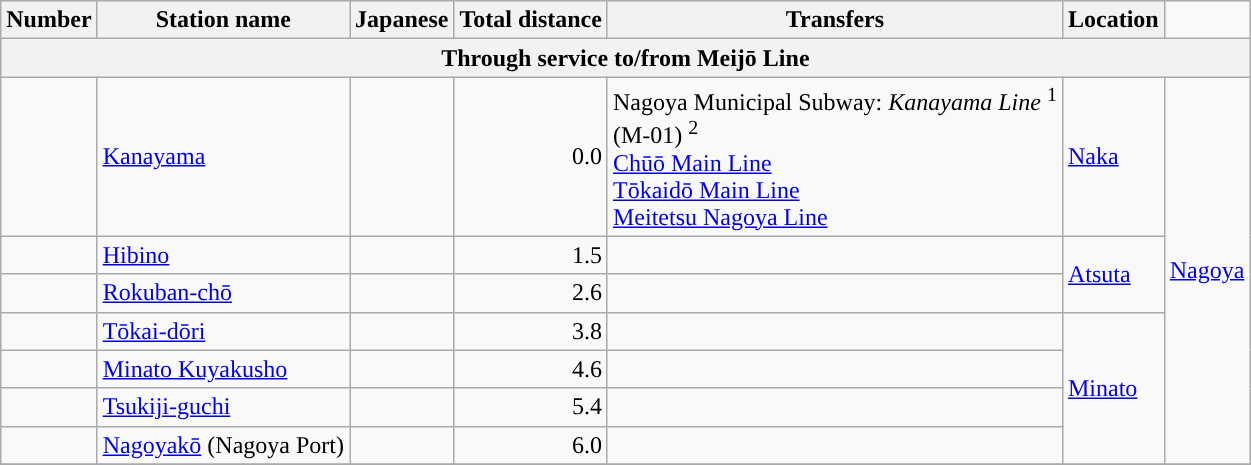<table class="wikitable">
<tr>
<th style="border-bottom:3px solid #">Number</th>
<th ! style="border-bottom:3px solid #">Station name</th>
<th ! style="border-bottom:3px solid #">Japanese</th>
<th ! style="border-bottom:3px solid #">Total distance</th>
<th ! style="border-bottom:3px solid #">Transfers</th>
<th ! style="border-bottom:3px solid #">Location</th>
</tr>
<tr>
<th colspan=7>Through service to/from Meijō Line</th>
</tr>
<tr>
<td></td>
<td><a href='#'>Kanayama</a></td>
<td></td>
<td align=right>0.0</td>
<td>Nagoya Municipal Subway: <em>Kanayama Line</em> <sup>1</sup><br> (M-01) <sup>2</sup><br><a href='#'>Chūō Main Line</a><br><a href='#'>Tōkaidō Main Line</a><br><a href='#'>Meitetsu Nagoya Line</a></td>
<td><a href='#'>Naka</a></td>
<td rowspan=7><a href='#'>Nagoya</a></td>
</tr>
<tr>
<td></td>
<td><a href='#'>Hibino</a></td>
<td></td>
<td align=right>1.5</td>
<td></td>
<td rowspan=2><a href='#'>Atsuta</a></td>
</tr>
<tr>
<td></td>
<td><a href='#'>Rokuban-chō</a></td>
<td></td>
<td align=right>2.6</td>
<td></td>
</tr>
<tr>
<td></td>
<td><a href='#'>Tōkai-dōri</a></td>
<td></td>
<td align=right>3.8</td>
<td></td>
<td rowspan=4><a href='#'>Minato</a></td>
</tr>
<tr>
<td></td>
<td><a href='#'>Minato Kuyakusho</a></td>
<td></td>
<td align=right>4.6</td>
<td></td>
</tr>
<tr>
<td></td>
<td><a href='#'>Tsukiji-guchi</a></td>
<td></td>
<td align=right>5.4</td>
<td></td>
</tr>
<tr>
<td></td>
<td><a href='#'>Nagoyakō</a> (Nagoya Port)</td>
<td></td>
<td align=right>6.0</td>
<td></td>
</tr>
<tr>
</tr>
</table>
